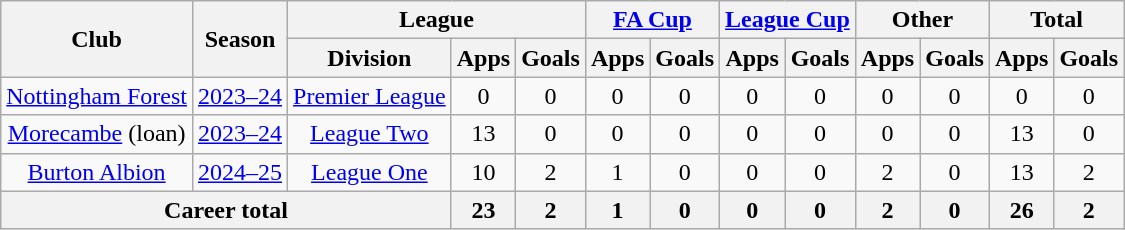<table class=wikitable style="text-align: center;">
<tr>
<th rowspan=2>Club</th>
<th rowspan=2>Season</th>
<th colspan=3>League</th>
<th colspan=2><a href='#'>FA Cup</a></th>
<th colspan=2><a href='#'>League Cup</a></th>
<th colspan=2>Other</th>
<th colspan=2>Total</th>
</tr>
<tr>
<th>Division</th>
<th>Apps</th>
<th>Goals</th>
<th>Apps</th>
<th>Goals</th>
<th>Apps</th>
<th>Goals</th>
<th>Apps</th>
<th>Goals</th>
<th>Apps</th>
<th>Goals</th>
</tr>
<tr>
<td><a href='#'>Nottingham Forest</a></td>
<td><a href='#'>2023–24</a></td>
<td><a href='#'>Premier League</a></td>
<td>0</td>
<td>0</td>
<td>0</td>
<td>0</td>
<td>0</td>
<td>0</td>
<td>0</td>
<td>0</td>
<td>0</td>
<td>0</td>
</tr>
<tr>
<td><a href='#'>Morecambe</a> (loan)</td>
<td><a href='#'>2023–24</a></td>
<td><a href='#'>League Two</a></td>
<td>13</td>
<td>0</td>
<td>0</td>
<td>0</td>
<td>0</td>
<td>0</td>
<td>0</td>
<td>0</td>
<td>13</td>
<td>0</td>
</tr>
<tr>
<td><a href='#'>Burton Albion</a></td>
<td><a href='#'>2024–25</a></td>
<td><a href='#'>League One</a></td>
<td>10</td>
<td>2</td>
<td>1</td>
<td>0</td>
<td>0</td>
<td>0</td>
<td>2</td>
<td>0</td>
<td>13</td>
<td>2</td>
</tr>
<tr>
<th colspan=3>Career total</th>
<th>23</th>
<th>2</th>
<th>1</th>
<th>0</th>
<th>0</th>
<th>0</th>
<th>2</th>
<th>0</th>
<th>26</th>
<th>2</th>
</tr>
</table>
